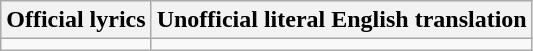<table class="wikitable">
<tr>
<th>Official lyrics</th>
<th>Unofficial literal English translation</th>
</tr>
<tr style="vertical-align:top; white-space:nowrap;">
<td></td>
<td></td>
</tr>
</table>
